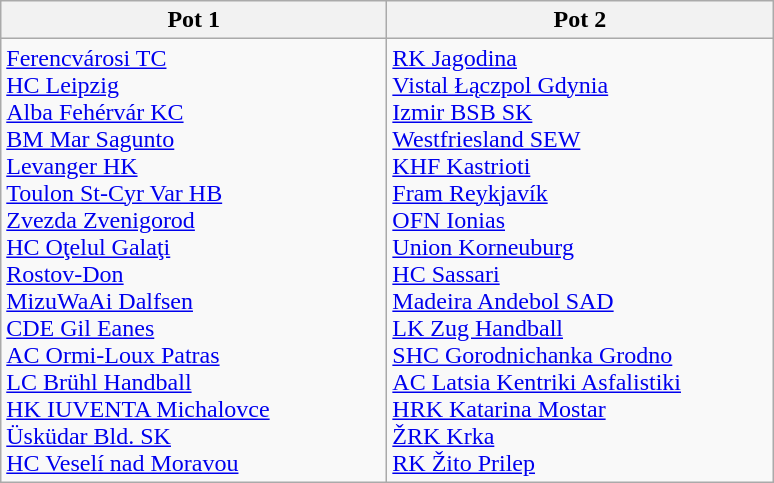<table class="wikitable">
<tr>
<th width=250>Pot 1</th>
<th width=250>Pot 2</th>
</tr>
<tr>
<td valign="top"> <a href='#'>Ferencvárosi TC</a><br> <a href='#'>HC Leipzig</a><br> <a href='#'>Alba Fehérvár KC</a><br> <a href='#'>BM Mar Sagunto</a><br> <a href='#'>Levanger HK</a><br> <a href='#'>Toulon St-Cyr Var HB</a><br> <a href='#'>Zvezda Zvenigorod</a><br> <a href='#'>HC Oţelul Galaţi</a><br> <a href='#'>Rostov-Don</a><br> <a href='#'>MizuWaAi Dalfsen</a><br>  <a href='#'>CDE Gil Eanes</a><br>  <a href='#'>AC Ormi-Loux Patras</a><br> <a href='#'>LC Brühl Handball</a><br>  <a href='#'>HK IUVENTA Michalovce</a><br> <a href='#'>Üsküdar Bld. SK</a><br> <a href='#'>HC Veselí nad Moravou</a></td>
<td valign="top"> <a href='#'>RK Jagodina</a><br> <a href='#'>Vistal Łączpol Gdynia</a><br> <a href='#'>Izmir BSB SK</a><br> <a href='#'>Westfriesland SEW</a><br> <a href='#'>KHF Kastrioti</a><br> <a href='#'>Fram Reykjavík</a><br> <a href='#'>OFN Ionias</a><br> <a href='#'>Union Korneuburg</a><br> <a href='#'>HC Sassari</a><br> <a href='#'>Madeira Andebol SAD</a><br> <a href='#'>LK Zug Handball</a><br> <a href='#'>SHC Gorodnichanka Grodno</a><br> <a href='#'>AC Latsia Kentriki Asfalistiki</a><br> <a href='#'>HRK Katarina Mostar</a><br> <a href='#'>ŽRK Krka</a><br> <a href='#'>RK Žito Prilep</a></td>
</tr>
</table>
